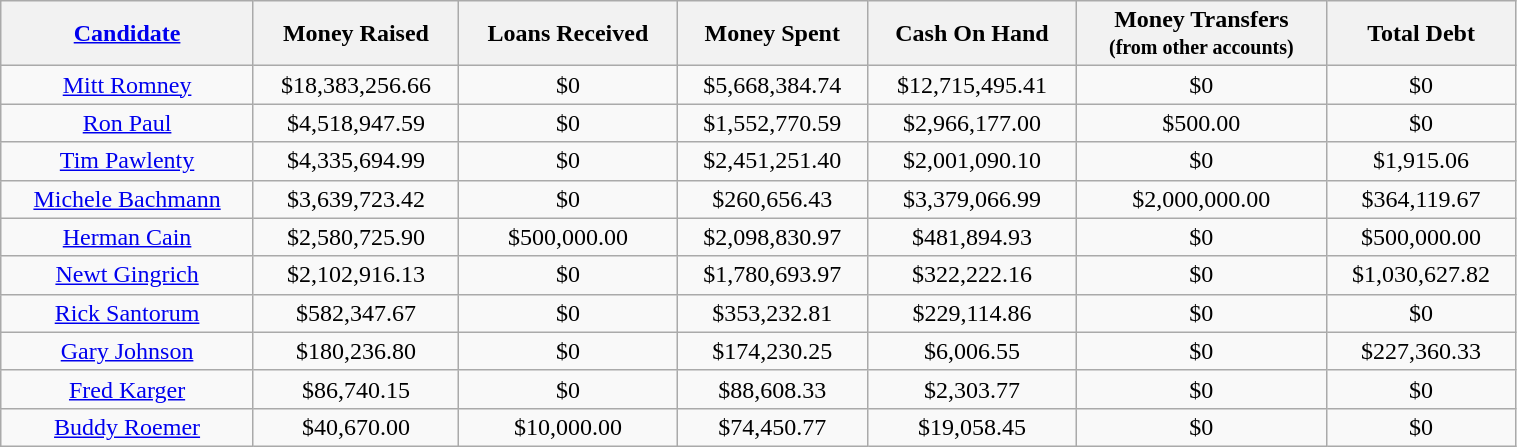<table class="sortable wikitable" style="text-align:center" width=80%>
<tr>
<th><a href='#'>Candidate</a></th>
<th>Money Raised</th>
<th>Loans Received</th>
<th>Money Spent</th>
<th>Cash On Hand</th>
<th>Money Transfers<br><small>(from other accounts)</small></th>
<th>Total Debt</th>
</tr>
<tr>
<td><a href='#'>Mitt Romney</a></td>
<td>$18,383,256.66</td>
<td>$0</td>
<td>$5,668,384.74</td>
<td>$12,715,495.41</td>
<td>$0</td>
<td>$0</td>
</tr>
<tr>
<td><a href='#'>Ron Paul</a></td>
<td>$4,518,947.59</td>
<td>$0</td>
<td>$1,552,770.59</td>
<td>$2,966,177.00</td>
<td>$500.00</td>
<td>$0</td>
</tr>
<tr>
<td><a href='#'>Tim Pawlenty</a></td>
<td>$4,335,694.99</td>
<td>$0</td>
<td>$2,451,251.40</td>
<td>$2,001,090.10</td>
<td>$0</td>
<td>$1,915.06</td>
</tr>
<tr>
<td><a href='#'>Michele Bachmann</a></td>
<td>$3,639,723.42</td>
<td>$0</td>
<td>$260,656.43</td>
<td>$3,379,066.99</td>
<td>$2,000,000.00</td>
<td>$364,119.67</td>
</tr>
<tr>
<td><a href='#'>Herman Cain</a></td>
<td>$2,580,725.90</td>
<td>$500,000.00</td>
<td>$2,098,830.97</td>
<td>$481,894.93</td>
<td>$0</td>
<td>$500,000.00</td>
</tr>
<tr>
<td><a href='#'>Newt Gingrich</a></td>
<td>$2,102,916.13</td>
<td>$0</td>
<td>$1,780,693.97</td>
<td>$322,222.16</td>
<td>$0</td>
<td>$1,030,627.82</td>
</tr>
<tr>
<td><a href='#'>Rick Santorum</a></td>
<td>$582,347.67</td>
<td>$0</td>
<td>$353,232.81</td>
<td>$229,114.86</td>
<td>$0</td>
<td>$0</td>
</tr>
<tr>
<td><a href='#'>Gary Johnson</a></td>
<td>$180,236.80</td>
<td>$0</td>
<td>$174,230.25</td>
<td>$6,006.55</td>
<td>$0</td>
<td>$227,360.33</td>
</tr>
<tr>
<td><a href='#'>Fred Karger</a></td>
<td>$86,740.15</td>
<td>$0</td>
<td>$88,608.33</td>
<td>$2,303.77</td>
<td>$0</td>
<td>$0</td>
</tr>
<tr>
<td><a href='#'>Buddy Roemer</a></td>
<td>$40,670.00</td>
<td>$10,000.00</td>
<td>$74,450.77</td>
<td>$19,058.45</td>
<td>$0</td>
<td>$0</td>
</tr>
</table>
